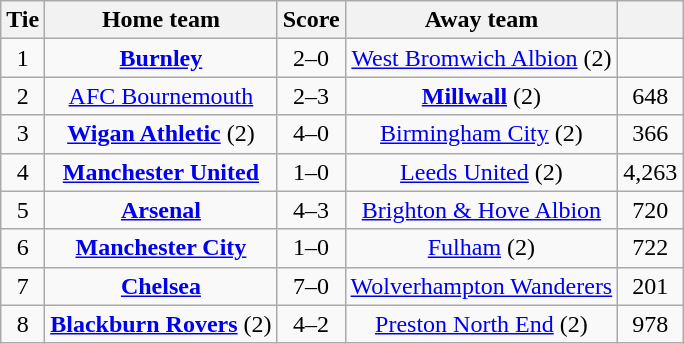<table class="wikitable" style="text-align: center; font-size:100%">
<tr>
<th>Tie</th>
<th>Home team</th>
<th>Score</th>
<th>Away team</th>
<th></th>
</tr>
<tr>
<td>1</td>
<td><strong><a href='#'>Burnley</a></strong></td>
<td>2–0</td>
<td><a href='#'>West Bromwich Albion</a> (2)</td>
<td></td>
</tr>
<tr>
<td>2</td>
<td><a href='#'>AFC Bournemouth</a></td>
<td>2–3</td>
<td><strong><a href='#'>Millwall</a></strong> (2)</td>
<td>648</td>
</tr>
<tr>
<td>3</td>
<td><strong><a href='#'>Wigan Athletic</a></strong> (2)</td>
<td>4–0</td>
<td><a href='#'>Birmingham City</a> (2)</td>
<td>366</td>
</tr>
<tr>
<td>4</td>
<td><strong><a href='#'>Manchester United</a></strong></td>
<td>1–0</td>
<td><a href='#'>Leeds United</a> (2)</td>
<td>4,263</td>
</tr>
<tr>
<td>5</td>
<td><strong><a href='#'>Arsenal</a></strong></td>
<td>4–3</td>
<td><a href='#'>Brighton & Hove Albion</a></td>
<td>720</td>
</tr>
<tr>
<td>6</td>
<td><strong><a href='#'>Manchester City</a></strong></td>
<td>1–0</td>
<td><a href='#'>Fulham</a> (2)</td>
<td>722</td>
</tr>
<tr>
<td>7</td>
<td><strong><a href='#'>Chelsea</a></strong></td>
<td>7–0</td>
<td><a href='#'>Wolverhampton Wanderers</a></td>
<td>201</td>
</tr>
<tr>
<td>8</td>
<td><strong><a href='#'>Blackburn Rovers</a></strong> (2)</td>
<td>4–2</td>
<td><a href='#'>Preston North End</a> (2)</td>
<td>978</td>
</tr>
</table>
